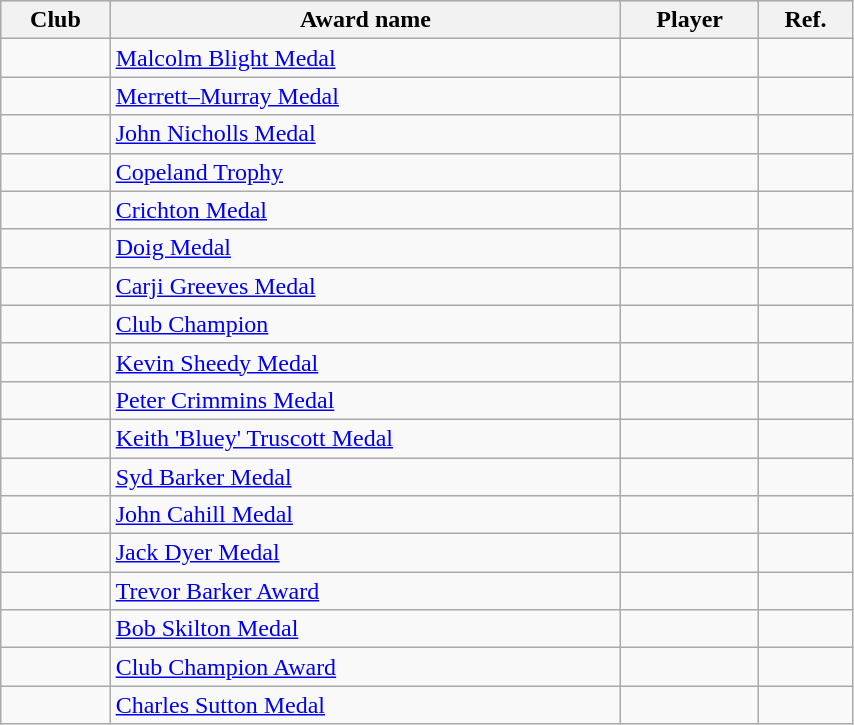<table class="wikitable sortable collapsible"  style="text-align:left; width:45%;">
<tr style="background:#C1D8FF;">
<th>Club</th>
<th>Award name</th>
<th>Player</th>
<th>Ref.</th>
</tr>
<tr>
<td></td>
<td><a href='#'>Malcolm Blight Medal</a></td>
<td></td>
<td></td>
</tr>
<tr>
<td></td>
<td><a href='#'>Merrett–Murray Medal</a></td>
<td></td>
<td></td>
</tr>
<tr>
<td></td>
<td><a href='#'>John Nicholls Medal</a></td>
<td></td>
<td></td>
</tr>
<tr>
<td></td>
<td><a href='#'>Copeland Trophy</a></td>
<td></td>
<td></td>
</tr>
<tr>
<td></td>
<td><a href='#'>Crichton Medal</a></td>
<td></td>
<td></td>
</tr>
<tr>
<td></td>
<td><a href='#'>Doig Medal</a></td>
<td></td>
<td></td>
</tr>
<tr>
<td></td>
<td><a href='#'>Carji Greeves Medal</a></td>
<td></td>
<td></td>
</tr>
<tr>
<td></td>
<td><a href='#'>Club Champion</a></td>
<td></td>
<td></td>
</tr>
<tr>
<td></td>
<td><a href='#'>Kevin Sheedy Medal</a></td>
<td></td>
<td></td>
</tr>
<tr>
<td></td>
<td><a href='#'>Peter Crimmins Medal</a></td>
<td></td>
<td></td>
</tr>
<tr>
<td></td>
<td><a href='#'>Keith 'Bluey' Truscott Medal</a></td>
<td></td>
<td></td>
</tr>
<tr>
<td></td>
<td><a href='#'>Syd Barker Medal</a></td>
<td></td>
<td></td>
</tr>
<tr>
<td></td>
<td><a href='#'>John Cahill Medal</a></td>
<td></td>
<td></td>
</tr>
<tr>
<td></td>
<td><a href='#'>Jack Dyer Medal</a></td>
<td></td>
<td></td>
</tr>
<tr>
<td></td>
<td><a href='#'>Trevor Barker Award</a></td>
<td></td>
<td></td>
</tr>
<tr>
<td></td>
<td><a href='#'>Bob Skilton Medal</a></td>
<td></td>
<td></td>
</tr>
<tr>
<td></td>
<td><a href='#'>Club Champion Award</a></td>
<td></td>
<td></td>
</tr>
<tr>
<td></td>
<td><a href='#'>Charles Sutton Medal</a></td>
<td></td>
<td></td>
</tr>
</table>
